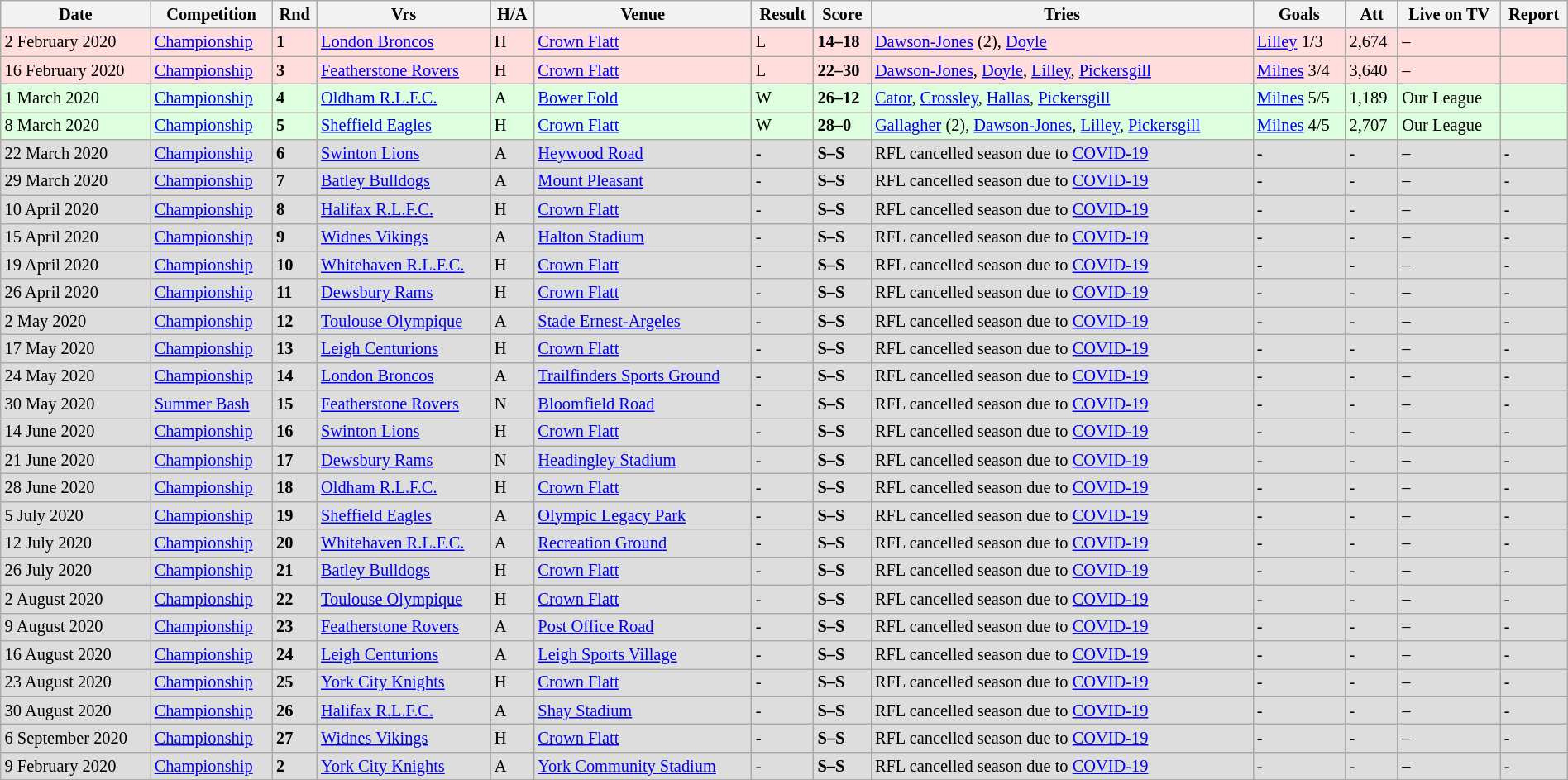<table class="wikitable"  style="font-size:85%; width:100%;">
<tr>
<th>Date</th>
<th>Competition</th>
<th>Rnd</th>
<th>Vrs</th>
<th>H/A</th>
<th>Venue</th>
<th>Result</th>
<th>Score</th>
<th>Tries</th>
<th>Goals</th>
<th>Att</th>
<th>Live on TV</th>
<th>Report</th>
</tr>
<tr style="background:#ffdddd;" width=20 | >
<td>2 February 2020</td>
<td><a href='#'>Championship</a></td>
<td><strong>1</strong></td>
<td><a href='#'>London Broncos</a></td>
<td>H</td>
<td><a href='#'>Crown Flatt</a></td>
<td>L</td>
<td><strong>14–18</strong></td>
<td><a href='#'>Dawson-Jones</a> (2), <a href='#'>Doyle</a></td>
<td><a href='#'>Lilley</a> 1/3</td>
<td>2,674</td>
<td>–</td>
<td></td>
</tr>
<tr style="background:#ffdddd;" width=20 | >
<td>16 February 2020</td>
<td><a href='#'>Championship</a></td>
<td><strong>3</strong></td>
<td><a href='#'>Featherstone Rovers</a></td>
<td>H</td>
<td><a href='#'>Crown Flatt</a></td>
<td>L</td>
<td><strong>22–30</strong></td>
<td><a href='#'>Dawson-Jones</a>, <a href='#'>Doyle</a>, <a href='#'>Lilley</a>, <a href='#'>Pickersgill</a></td>
<td><a href='#'>Milnes</a> 3/4</td>
<td>3,640</td>
<td>–</td>
<td></td>
</tr>
<tr style="background:#ddffdd;" width=20 | >
<td>1 March 2020</td>
<td><a href='#'>Championship</a></td>
<td><strong>4</strong></td>
<td><a href='#'>Oldham R.L.F.C.</a></td>
<td>A</td>
<td><a href='#'>Bower Fold</a></td>
<td>W</td>
<td><strong>26–12</strong></td>
<td><a href='#'>Cator</a>, <a href='#'>Crossley</a>, <a href='#'>Hallas</a>, <a href='#'>Pickersgill</a></td>
<td><a href='#'>Milnes</a> 5/5</td>
<td>1,189</td>
<td>Our League</td>
<td></td>
</tr>
<tr style="background:#ddffdd;" width=20 | >
<td>8 March 2020</td>
<td><a href='#'>Championship</a></td>
<td><strong>5</strong></td>
<td><a href='#'>Sheffield Eagles</a></td>
<td>H</td>
<td><a href='#'>Crown Flatt</a></td>
<td>W</td>
<td><strong>28–0</strong></td>
<td><a href='#'>Gallagher</a> (2), <a href='#'>Dawson-Jones</a>, <a href='#'>Lilley</a>, <a href='#'>Pickersgill</a></td>
<td><a href='#'>Milnes</a> 4/5</td>
<td>2,707</td>
<td>Our League</td>
<td></td>
</tr>
<tr style="background:#ddd;" width=20 | >
<td>22 March 2020</td>
<td><a href='#'>Championship</a></td>
<td><strong>6</strong></td>
<td><a href='#'>Swinton Lions</a></td>
<td>A</td>
<td><a href='#'>Heywood Road</a></td>
<td>-</td>
<td><strong>S–S</strong></td>
<td>RFL cancelled season due to <a href='#'>COVID-19</a></td>
<td>-</td>
<td>-</td>
<td>–</td>
<td>-</td>
</tr>
<tr style="background:#ddd;" width=20 | >
<td>29 March 2020</td>
<td><a href='#'>Championship</a></td>
<td><strong>7</strong></td>
<td><a href='#'>Batley Bulldogs</a></td>
<td>A</td>
<td><a href='#'>Mount Pleasant</a></td>
<td>-</td>
<td><strong>S–S</strong></td>
<td>RFL cancelled season due to <a href='#'>COVID-19</a></td>
<td>-</td>
<td>-</td>
<td>–</td>
<td>-</td>
</tr>
<tr style="background:#ddd;" width=20 | >
<td>10 April 2020</td>
<td><a href='#'>Championship</a></td>
<td><strong>8</strong></td>
<td><a href='#'>Halifax R.L.F.C.</a></td>
<td>H</td>
<td><a href='#'>Crown Flatt</a></td>
<td>-</td>
<td><strong>S–S</strong></td>
<td>RFL cancelled season due to <a href='#'>COVID-19</a></td>
<td>-</td>
<td>-</td>
<td>–</td>
<td>-</td>
</tr>
<tr style="background:#ddd;" width=20 | >
<td>15 April 2020</td>
<td><a href='#'>Championship</a></td>
<td><strong>9</strong></td>
<td><a href='#'>Widnes Vikings</a></td>
<td>A</td>
<td><a href='#'>Halton Stadium</a></td>
<td>-</td>
<td><strong>S–S</strong></td>
<td>RFL cancelled season due to <a href='#'>COVID-19</a></td>
<td>-</td>
<td>-</td>
<td>–</td>
<td>-</td>
</tr>
<tr style="background:#ddd;" width=20 | >
<td>19 April 2020</td>
<td><a href='#'>Championship</a></td>
<td><strong>10</strong></td>
<td><a href='#'>Whitehaven R.L.F.C.</a></td>
<td>H</td>
<td><a href='#'>Crown Flatt</a></td>
<td>-</td>
<td><strong>S–S</strong></td>
<td>RFL cancelled season due to <a href='#'>COVID-19</a></td>
<td>-</td>
<td>-</td>
<td>–</td>
<td>-</td>
</tr>
<tr style="background:#ddd;" width=20 | >
<td>26 April 2020</td>
<td><a href='#'>Championship</a></td>
<td><strong>11</strong></td>
<td><a href='#'>Dewsbury Rams</a></td>
<td>H</td>
<td><a href='#'>Crown Flatt</a></td>
<td>-</td>
<td><strong>S–S</strong></td>
<td>RFL cancelled season due to <a href='#'>COVID-19</a></td>
<td>-</td>
<td>-</td>
<td>–</td>
<td>-</td>
</tr>
<tr style="background:#ddd;" width=20 | >
<td>2 May 2020</td>
<td><a href='#'>Championship</a></td>
<td><strong>12</strong></td>
<td><a href='#'>Toulouse Olympique</a></td>
<td>A</td>
<td><a href='#'>Stade Ernest-Argeles</a></td>
<td>-</td>
<td><strong>S–S</strong></td>
<td>RFL cancelled season due to <a href='#'>COVID-19</a></td>
<td>-</td>
<td>-</td>
<td>–</td>
<td>-</td>
</tr>
<tr style="background:#ddd;" width=20 | >
<td>17 May 2020</td>
<td><a href='#'>Championship</a></td>
<td><strong>13</strong></td>
<td><a href='#'>Leigh Centurions</a></td>
<td>H</td>
<td><a href='#'>Crown Flatt</a></td>
<td>-</td>
<td><strong>S–S</strong></td>
<td>RFL cancelled season due to <a href='#'>COVID-19</a></td>
<td>-</td>
<td>-</td>
<td>–</td>
<td>-</td>
</tr>
<tr style="background:#ddd;" width=20 | >
<td>24 May 2020</td>
<td><a href='#'>Championship</a></td>
<td><strong>14</strong></td>
<td><a href='#'>London Broncos</a></td>
<td>A</td>
<td><a href='#'>Trailfinders Sports Ground</a></td>
<td>-</td>
<td><strong>S–S</strong></td>
<td>RFL cancelled season due to <a href='#'>COVID-19</a></td>
<td>-</td>
<td>-</td>
<td>–</td>
<td>-</td>
</tr>
<tr style="background:#ddd;" width=20 | >
<td>30 May 2020</td>
<td><a href='#'>Summer Bash</a></td>
<td><strong>15</strong></td>
<td><a href='#'>Featherstone Rovers</a></td>
<td>N</td>
<td><a href='#'>Bloomfield Road</a></td>
<td>-</td>
<td><strong>S–S</strong></td>
<td>RFL cancelled season due to <a href='#'>COVID-19</a></td>
<td>-</td>
<td>-</td>
<td>–</td>
<td>-</td>
</tr>
<tr style="background:#ddd;" width=20 | >
<td>14 June 2020</td>
<td><a href='#'>Championship</a></td>
<td><strong>16</strong></td>
<td><a href='#'>Swinton Lions</a></td>
<td>H</td>
<td><a href='#'>Crown Flatt</a></td>
<td>-</td>
<td><strong>S–S</strong></td>
<td>RFL cancelled season due to <a href='#'>COVID-19</a></td>
<td>-</td>
<td>-</td>
<td>–</td>
<td>-</td>
</tr>
<tr style="background:#ddd;" width=20 | >
<td>21 June 2020</td>
<td><a href='#'>Championship</a></td>
<td><strong>17</strong></td>
<td><a href='#'>Dewsbury Rams</a></td>
<td>N</td>
<td><a href='#'>Headingley Stadium</a></td>
<td>-</td>
<td><strong>S–S</strong></td>
<td>RFL cancelled season due to <a href='#'>COVID-19</a></td>
<td>-</td>
<td>-</td>
<td>–</td>
<td>-</td>
</tr>
<tr style="background:#ddd;" width=20 | >
<td>28 June 2020</td>
<td><a href='#'>Championship</a></td>
<td><strong>18</strong></td>
<td><a href='#'>Oldham R.L.F.C.</a></td>
<td>H</td>
<td><a href='#'>Crown Flatt</a></td>
<td>-</td>
<td><strong>S–S</strong></td>
<td>RFL cancelled season due to <a href='#'>COVID-19</a></td>
<td>-</td>
<td>-</td>
<td>–</td>
<td>-</td>
</tr>
<tr style="background:#ddd;" width=20 | >
<td>5 July 2020</td>
<td><a href='#'>Championship</a></td>
<td><strong>19</strong></td>
<td><a href='#'>Sheffield Eagles</a></td>
<td>A</td>
<td><a href='#'>Olympic Legacy Park</a></td>
<td>-</td>
<td><strong>S–S</strong></td>
<td>RFL cancelled season due to <a href='#'>COVID-19</a></td>
<td>-</td>
<td>-</td>
<td>–</td>
<td>-</td>
</tr>
<tr style="background:#ddd;" width=20 | >
<td>12 July 2020</td>
<td><a href='#'>Championship</a></td>
<td><strong>20</strong></td>
<td><a href='#'>Whitehaven R.L.F.C.</a></td>
<td>A</td>
<td><a href='#'>Recreation Ground</a></td>
<td>-</td>
<td><strong>S–S</strong></td>
<td>RFL cancelled season due to <a href='#'>COVID-19</a></td>
<td>-</td>
<td>-</td>
<td>–</td>
<td>-</td>
</tr>
<tr style="background:#ddd;" width=20 | >
<td>26 July 2020</td>
<td><a href='#'>Championship</a></td>
<td><strong>21</strong></td>
<td><a href='#'>Batley Bulldogs</a></td>
<td>H</td>
<td><a href='#'>Crown Flatt</a></td>
<td>-</td>
<td><strong>S–S</strong></td>
<td>RFL cancelled season due to <a href='#'>COVID-19</a></td>
<td>-</td>
<td>-</td>
<td>–</td>
<td>-</td>
</tr>
<tr style="background:#ddd;" width=20 | >
<td>2 August 2020</td>
<td><a href='#'>Championship</a></td>
<td><strong>22</strong></td>
<td><a href='#'>Toulouse Olympique</a></td>
<td>H</td>
<td><a href='#'>Crown Flatt</a></td>
<td>-</td>
<td><strong>S–S</strong></td>
<td>RFL cancelled season due to <a href='#'>COVID-19</a></td>
<td>-</td>
<td>-</td>
<td>–</td>
<td>-</td>
</tr>
<tr style="background:#ddd;" width=20 | >
<td>9 August 2020</td>
<td><a href='#'>Championship</a></td>
<td><strong>23</strong></td>
<td><a href='#'>Featherstone Rovers</a></td>
<td>A</td>
<td><a href='#'>Post Office Road</a></td>
<td>-</td>
<td><strong>S–S</strong></td>
<td>RFL cancelled season due to <a href='#'>COVID-19</a></td>
<td>-</td>
<td>-</td>
<td>–</td>
<td>-</td>
</tr>
<tr style="background:#ddd;" width=20 | >
<td>16 August 2020</td>
<td><a href='#'>Championship</a></td>
<td><strong>24</strong></td>
<td><a href='#'>Leigh Centurions</a></td>
<td>A</td>
<td><a href='#'>Leigh Sports Village</a></td>
<td>-</td>
<td><strong>S–S</strong></td>
<td>RFL cancelled season due to <a href='#'>COVID-19</a></td>
<td>-</td>
<td>-</td>
<td>–</td>
<td>-</td>
</tr>
<tr style="background:#ddd;" width=20 | >
<td>23 August 2020</td>
<td><a href='#'>Championship</a></td>
<td><strong>25</strong></td>
<td><a href='#'>York City Knights</a></td>
<td>H</td>
<td><a href='#'>Crown Flatt</a></td>
<td>-</td>
<td><strong>S–S</strong></td>
<td>RFL cancelled season due to <a href='#'>COVID-19</a></td>
<td>-</td>
<td>-</td>
<td>–</td>
<td>-</td>
</tr>
<tr style="background:#ddd;" width=20 | >
<td>30 August 2020</td>
<td><a href='#'>Championship</a></td>
<td><strong>26</strong></td>
<td><a href='#'>Halifax R.L.F.C.</a></td>
<td>A</td>
<td><a href='#'>Shay Stadium</a></td>
<td>-</td>
<td><strong>S–S</strong></td>
<td>RFL cancelled season due to <a href='#'>COVID-19</a></td>
<td>-</td>
<td>-</td>
<td>–</td>
<td>-</td>
</tr>
<tr style="background:#ddd;" width=20 | >
<td>6 September 2020</td>
<td><a href='#'>Championship</a></td>
<td><strong>27</strong></td>
<td><a href='#'>Widnes Vikings</a></td>
<td>H</td>
<td><a href='#'>Crown Flatt</a></td>
<td>-</td>
<td><strong>S–S</strong></td>
<td>RFL cancelled season due to <a href='#'>COVID-19</a></td>
<td>-</td>
<td>-</td>
<td>–</td>
<td>-</td>
</tr>
<tr style="background:#ddd;" width=20 | >
<td>9 February 2020</td>
<td><a href='#'>Championship</a></td>
<td><strong>2</strong></td>
<td><a href='#'>York City Knights</a></td>
<td>A</td>
<td><a href='#'>York Community Stadium</a></td>
<td>-</td>
<td><strong>S–S</strong></td>
<td>RFL cancelled season due to <a href='#'>COVID-19</a></td>
<td>-</td>
<td>-</td>
<td>–</td>
<td>-</td>
</tr>
<tr>
</tr>
</table>
